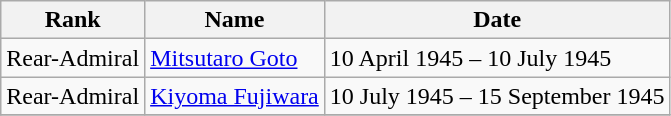<table class=wikitable>
<tr>
<th>Rank</th>
<th>Name</th>
<th>Date</th>
</tr>
<tr>
<td>Rear-Admiral</td>
<td><a href='#'>Mitsutaro Goto</a></td>
<td>10 April 1945 – 10 July 1945</td>
</tr>
<tr>
<td>Rear-Admiral</td>
<td><a href='#'>Kiyoma Fujiwara</a></td>
<td>10 July 1945 – 15 September 1945</td>
</tr>
<tr>
</tr>
</table>
